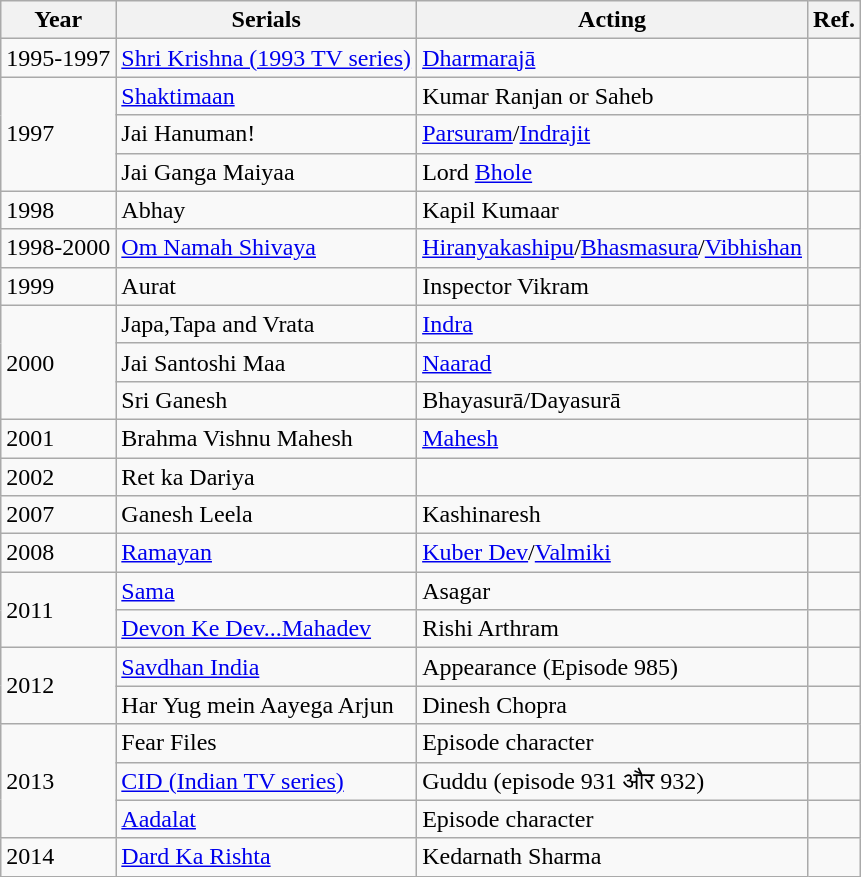<table class="wikitable">
<tr>
<th>Year</th>
<th>Serials</th>
<th>Acting</th>
<th>Ref.</th>
</tr>
<tr>
<td>1995-1997</td>
<td><a href='#'>Shri Krishna (1993 TV series)</a></td>
<td><a href='#'>Dharmarajā</a></td>
<td></td>
</tr>
<tr>
<td rowspan="3">1997</td>
<td><a href='#'>Shaktimaan</a></td>
<td>Kumar Ranjan or Saheb</td>
<td></td>
</tr>
<tr>
<td>Jai Hanuman!</td>
<td><a href='#'>Parsuram</a>/<a href='#'>Indrajit</a></td>
<td></td>
</tr>
<tr>
<td>Jai Ganga Maiyaa</td>
<td>Lord <a href='#'>Bhole</a></td>
<td></td>
</tr>
<tr>
<td>1998</td>
<td>Abhay</td>
<td>Kapil Kumaar</td>
<td></td>
</tr>
<tr>
<td>1998-2000</td>
<td><a href='#'>Om Namah Shivaya</a></td>
<td><a href='#'>Hiranyakashipu</a>/<a href='#'>Bhasmasura</a>/<a href='#'>Vibhishan</a></td>
<td></td>
</tr>
<tr>
<td>1999</td>
<td>Aurat</td>
<td>Inspector Vikram</td>
<td></td>
</tr>
<tr>
<td rowspan="3">2000</td>
<td>Japa,Tapa and Vrata</td>
<td><a href='#'>Indra</a></td>
<td></td>
</tr>
<tr>
<td>Jai Santoshi Maa</td>
<td><a href='#'>Naarad</a></td>
<td></td>
</tr>
<tr>
<td>Sri Ganesh</td>
<td>Bhayasurā/Dayasurā</td>
<td></td>
</tr>
<tr>
<td>2001</td>
<td>Brahma Vishnu Mahesh</td>
<td><a href='#'>Mahesh</a></td>
<td></td>
</tr>
<tr>
<td>2002</td>
<td>Ret ka Dariya</td>
<td></td>
<td></td>
</tr>
<tr>
<td>2007</td>
<td>Ganesh Leela</td>
<td>Kashinaresh</td>
<td></td>
</tr>
<tr>
<td>2008</td>
<td><a href='#'>Ramayan</a></td>
<td><a href='#'>Kuber Dev</a>/<a href='#'>Valmiki</a></td>
<td></td>
</tr>
<tr>
<td rowspan="2">2011</td>
<td><a href='#'>Sama</a></td>
<td>Asagar</td>
<td></td>
</tr>
<tr>
<td><a href='#'>Devon Ke Dev...Mahadev</a></td>
<td>Rishi Arthram</td>
<td></td>
</tr>
<tr>
<td rowspan="2">2012</td>
<td><a href='#'>Savdhan India</a></td>
<td>Appearance (Episode 985)</td>
<td></td>
</tr>
<tr>
<td>Har Yug mein Aayega Arjun</td>
<td>Dinesh Chopra</td>
<td></td>
</tr>
<tr>
<td rowspan="3">2013</td>
<td>Fear Files</td>
<td>Episode character</td>
<td></td>
</tr>
<tr>
<td><a href='#'>CID (Indian TV series)</a></td>
<td>Guddu (episode 931 और 932)</td>
<td></td>
</tr>
<tr>
<td><a href='#'>Aadalat</a></td>
<td>Episode character</td>
<td></td>
</tr>
<tr>
<td>2014</td>
<td><a href='#'>Dard Ka Rishta</a></td>
<td>Kedarnath Sharma</td>
<td></td>
</tr>
</table>
